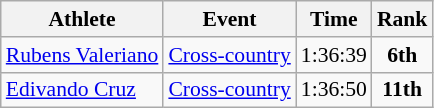<table class=wikitable style="font-size:90%">
<tr>
<th>Athlete</th>
<th>Event</th>
<th>Time</th>
<th>Rank</th>
</tr>
<tr>
<td><a href='#'>Rubens Valeriano</a></td>
<td><a href='#'>Cross-country</a></td>
<td align=center>1:36:39</td>
<td align=center><strong>6th</strong></td>
</tr>
<tr>
<td><a href='#'>Edivando Cruz</a></td>
<td><a href='#'>Cross-country</a></td>
<td align=center>1:36:50</td>
<td align=center><strong>11th</strong></td>
</tr>
</table>
